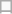<table class="wikitable">
<tr>
<td></td>
</tr>
<tr |>
</tr>
<tr |>
</tr>
<tr>
</tr>
</table>
